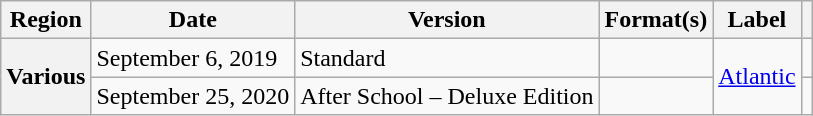<table class="wikitable plainrowheaders">
<tr>
<th scope="col">Region</th>
<th scope="col">Date</th>
<th scope="col">Version</th>
<th scope="col">Format(s)</th>
<th scope="col">Label</th>
<th scope="col"></th>
</tr>
<tr>
<th scope="row" rowspan="2">Various</th>
<td>September 6, 2019</td>
<td>Standard</td>
<td></td>
<td rowspan="2"><a href='#'>Atlantic</a></td>
<td></td>
</tr>
<tr>
<td>September 25, 2020</td>
<td>After School – Deluxe Edition</td>
<td></td>
<td></td>
</tr>
</table>
